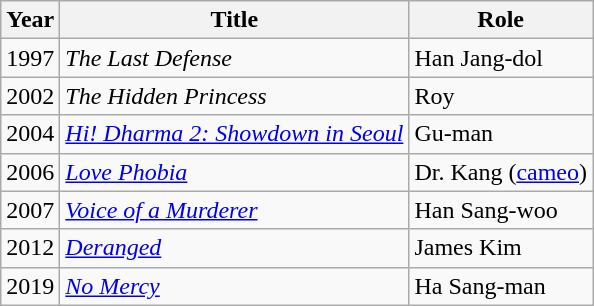<table class="wikitable sortable">
<tr>
<th>Year</th>
<th>Title</th>
<th>Role</th>
</tr>
<tr>
<td>1997</td>
<td><em>The Last Defense</em></td>
<td>Han Jang-dol</td>
</tr>
<tr>
<td>2002</td>
<td><em>The Hidden Princess</em></td>
<td>Roy</td>
</tr>
<tr>
<td>2004</td>
<td><em><a href='#'>Hi! Dharma 2: Showdown in Seoul</a></em></td>
<td>Gu-man</td>
</tr>
<tr>
<td>2006</td>
<td><em><a href='#'>Love Phobia</a></em></td>
<td>Dr. Kang (<a href='#'>cameo</a>)</td>
</tr>
<tr>
<td>2007</td>
<td><em><a href='#'>Voice of a Murderer</a></em></td>
<td>Han Sang-woo</td>
</tr>
<tr>
<td>2012</td>
<td><em><a href='#'>Deranged</a></em></td>
<td>James Kim</td>
</tr>
<tr>
<td>2019</td>
<td><em><a href='#'>No Mercy</a></em></td>
<td>Ha Sang-man</td>
</tr>
</table>
